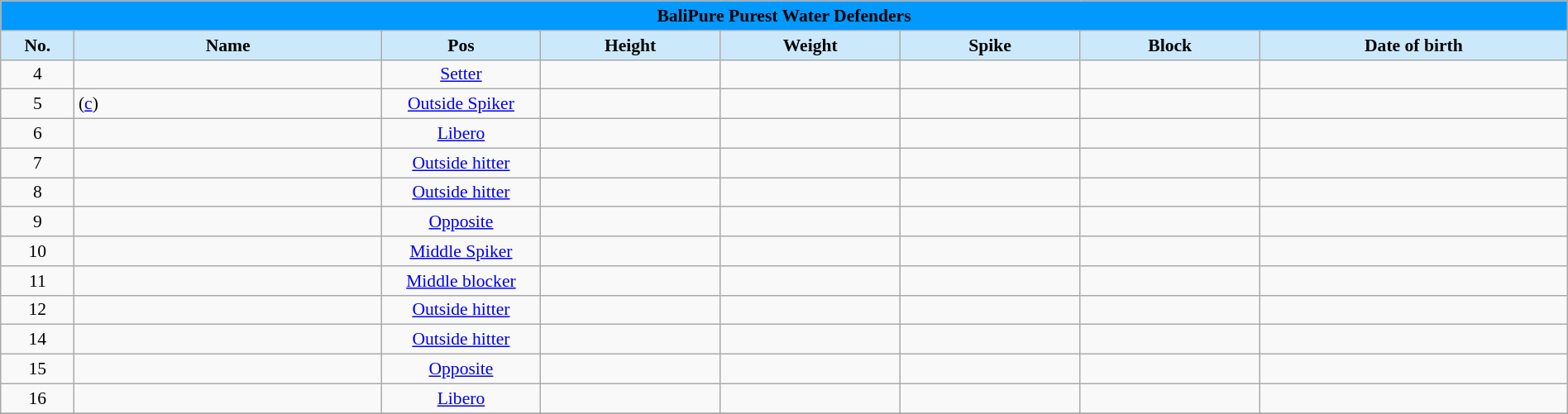<table class="wikitable sortable" style="text-align:center; width: 100%; font-size:90%">
<tr>
<td colspan="8" style= "background: #0099ff; color: black; text-align: center"><strong>BaliPure Purest Water Defenders</strong></td>
</tr>
<tr>
<th style="width:3em; background:#cce9fc; color:black;">No.</th>
<th style="width:14em; background:#cce9fc; color:black;">Name</th>
<th style="width:7em; background:#cce9fc; color:black;">Pos</th>
<th style="width:8em; background:#cce9fc; color:black;">Height</th>
<th style="width:8em; background:#cce9fc; color:black;">Weight</th>
<th style="width:8em; background:#cce9fc; color:black;">Spike</th>
<th style="width:8em; background:#cce9fc; color:black;">Block</th>
<th style="width:14em; background:#cce9fc; color:black;">Date of birth</th>
</tr>
<tr>
<td>4</td>
<td align=left> </td>
<td><a href='#'>Setter</a></td>
<td></td>
<td></td>
<td></td>
<td></td>
<td align=right></td>
</tr>
<tr>
<td>5</td>
<td align=left>  (<a href='#'>c</a>)</td>
<td><a href='#'>Outside Spiker</a></td>
<td></td>
<td></td>
<td></td>
<td></td>
<td align=right></td>
</tr>
<tr>
<td>6</td>
<td align=left> </td>
<td><a href='#'>Libero</a></td>
<td></td>
<td></td>
<td></td>
<td></td>
<td align=right></td>
</tr>
<tr>
<td>7</td>
<td align=left> </td>
<td><a href='#'>Outside hitter</a></td>
<td></td>
<td></td>
<td></td>
<td></td>
<td align=right></td>
</tr>
<tr>
<td>8</td>
<td align=left> </td>
<td><a href='#'>Outside hitter</a></td>
<td></td>
<td></td>
<td></td>
<td></td>
<td align=right></td>
</tr>
<tr>
<td>9</td>
<td align=left> </td>
<td><a href='#'>Opposite</a></td>
<td></td>
<td></td>
<td></td>
<td></td>
<td align=right></td>
</tr>
<tr>
<td>10</td>
<td align=left> </td>
<td><a href='#'>Middle Spiker</a></td>
<td></td>
<td></td>
<td></td>
<td></td>
<td align=right></td>
</tr>
<tr>
<td>11</td>
<td align=left></td>
<td><a href='#'>Middle blocker</a></td>
<td></td>
<td></td>
<td></td>
<td></td>
<td align=right></td>
</tr>
<tr>
<td>12</td>
<td align=left> </td>
<td><a href='#'>Outside hitter</a></td>
<td></td>
<td></td>
<td></td>
<td></td>
<td align=right></td>
</tr>
<tr>
<td>14</td>
<td align=left> </td>
<td><a href='#'>Outside hitter</a></td>
<td></td>
<td></td>
<td></td>
<td></td>
<td align=right></td>
</tr>
<tr>
<td>15</td>
<td align=left> </td>
<td><a href='#'>Opposite</a></td>
<td></td>
<td></td>
<td></td>
<td></td>
<td></td>
</tr>
<tr>
<td>16</td>
<td align=left> </td>
<td><a href='#'>Libero</a></td>
<td></td>
<td></td>
<td></td>
<td></td>
<td align=right></td>
</tr>
<tr>
</tr>
</table>
